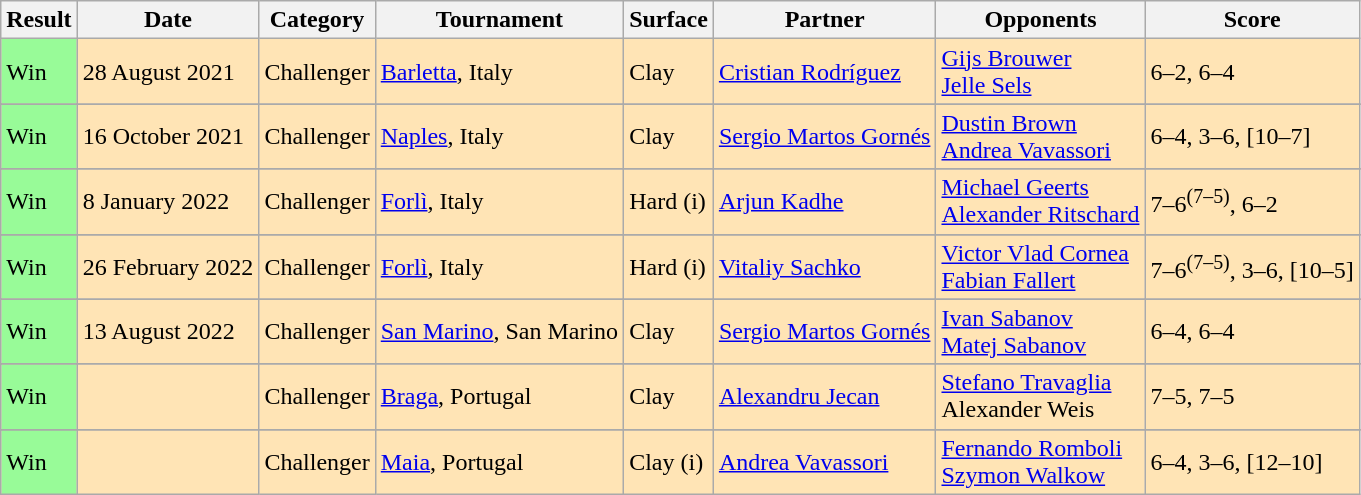<table class=wikitable>
<tr>
<th>Result</th>
<th>Date</th>
<th>Category</th>
<th>Tournament</th>
<th>Surface</th>
<th>Partner</th>
<th>Opponents</th>
<th>Score</th>
</tr>
<tr bgcolor=moccasin>
<td style="background:#98FB98">Win</td>
<td>28 August 2021</td>
<td>Challenger</td>
<td><a href='#'>Barletta</a>, Italy</td>
<td>Clay</td>
<td> <a href='#'>Cristian Rodríguez</a></td>
<td> <a href='#'>Gijs Brouwer</a><br> <a href='#'>Jelle Sels</a></td>
<td>6–2, 6–4</td>
</tr>
<tr>
</tr>
<tr bgcolor=moccasin>
<td style="background:#98FB98">Win</td>
<td>16 October 2021</td>
<td>Challenger</td>
<td><a href='#'>Naples</a>, Italy</td>
<td>Clay</td>
<td> <a href='#'>Sergio Martos Gornés</a></td>
<td> <a href='#'>Dustin Brown</a><br> <a href='#'>Andrea Vavassori</a></td>
<td>6–4, 3–6, [10–7]</td>
</tr>
<tr>
</tr>
<tr bgcolor=moccasin>
<td style="background:#98FB98">Win</td>
<td>8 January 2022</td>
<td>Challenger</td>
<td><a href='#'>Forlì</a>, Italy</td>
<td>Hard (i)</td>
<td> <a href='#'>Arjun Kadhe</a></td>
<td> <a href='#'>Michael Geerts</a><br> <a href='#'>Alexander Ritschard</a></td>
<td>7–6<sup>(7–5)</sup>, 6–2</td>
</tr>
<tr>
</tr>
<tr bgcolor=moccasin>
<td style="background:#98FB98">Win</td>
<td>26 February 2022</td>
<td>Challenger</td>
<td><a href='#'>Forlì</a>, Italy</td>
<td>Hard (i)</td>
<td> <a href='#'>Vitaliy Sachko</a></td>
<td> <a href='#'>Victor Vlad Cornea</a><br> <a href='#'>Fabian Fallert</a></td>
<td>7–6<sup>(7–5)</sup>, 3–6, [10–5]</td>
</tr>
<tr>
</tr>
<tr bgcolor=moccasin>
<td style="background:#98FB98">Win</td>
<td>13 August 2022</td>
<td>Challenger</td>
<td><a href='#'>San Marino</a>, San Marino</td>
<td>Clay</td>
<td> <a href='#'>Sergio Martos Gornés</a></td>
<td> <a href='#'>Ivan Sabanov</a><br> <a href='#'>Matej Sabanov</a></td>
<td>6–4, 6–4</td>
</tr>
<tr>
</tr>
<tr style="background:moccasin;">
<td style="background:#98FB98">Win</td>
<td></td>
<td>Challenger</td>
<td><a href='#'>Braga</a>, Portugal</td>
<td>Clay</td>
<td> <a href='#'>Alexandru Jecan</a></td>
<td> <a href='#'>Stefano Travaglia</a> <br> Alexander Weis</td>
<td>7–5, 7–5</td>
</tr>
<tr>
</tr>
<tr style="background:moccasin;">
<td style="background:#98FB98">Win</td>
<td></td>
<td>Challenger</td>
<td><a href='#'>Maia</a>, Portugal</td>
<td>Clay (i)</td>
<td> <a href='#'>Andrea Vavassori</a></td>
<td> <a href='#'>Fernando Romboli</a><br> <a href='#'>Szymon Walkow</a></td>
<td>6–4, 3–6, [12–10]</td>
</tr>
</table>
